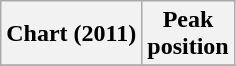<table class="wikitable plainrowheaders" style="text-align:center">
<tr>
<th scope="col">Chart (2011)</th>
<th scope="col">Peak<br>position</th>
</tr>
<tr>
</tr>
</table>
